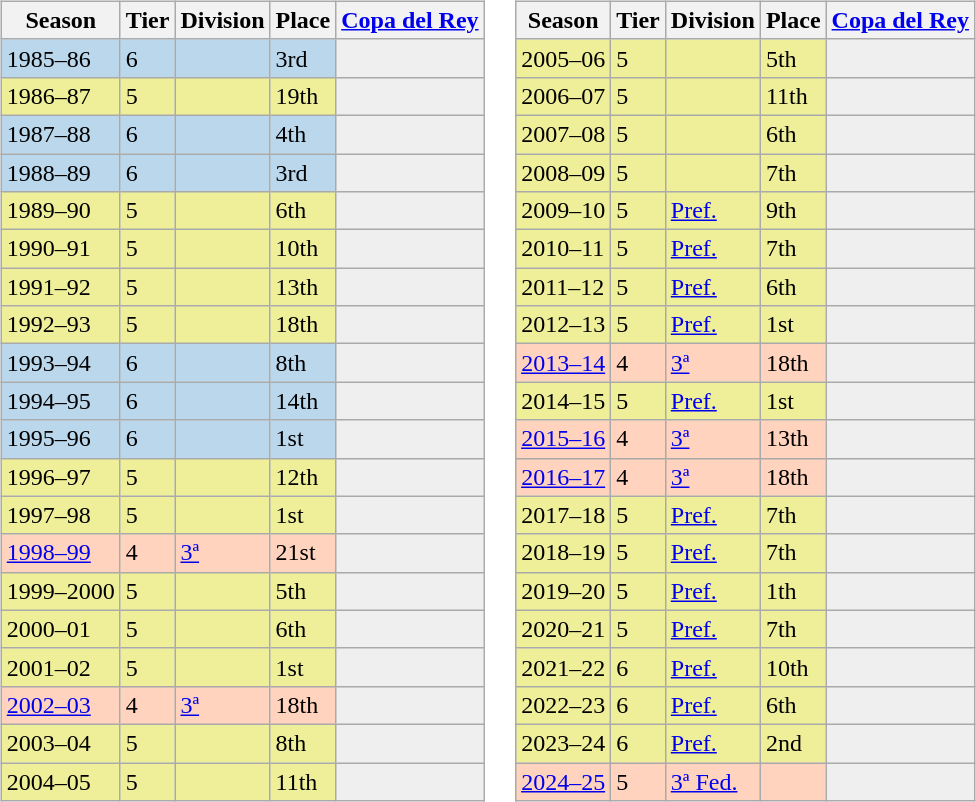<table>
<tr>
<td valign="top" width=0%><br><table class="wikitable">
<tr style="background:#f0f6fa;">
<th>Season</th>
<th>Tier</th>
<th>Division</th>
<th>Place</th>
<th><a href='#'>Copa del Rey</a></th>
</tr>
<tr>
<td style="background:#BBD7EC;">1985–86</td>
<td style="background:#BBD7EC;">6</td>
<td style="background:#BBD7EC;"></td>
<td style="background:#BBD7EC;">3rd</td>
<td style="background:#efefef;"></td>
</tr>
<tr>
<td style="background:#EFEF99;">1986–87</td>
<td style="background:#EFEF99;">5</td>
<td style="background:#EFEF99;"></td>
<td style="background:#EFEF99;">19th</td>
<td style="background:#efefef;"></td>
</tr>
<tr>
<td style="background:#BBD7EC;">1987–88</td>
<td style="background:#BBD7EC;">6</td>
<td style="background:#BBD7EC;"></td>
<td style="background:#BBD7EC;">4th</td>
<td style="background:#efefef;"></td>
</tr>
<tr>
<td style="background:#BBD7EC;">1988–89</td>
<td style="background:#BBD7EC;">6</td>
<td style="background:#BBD7EC;"></td>
<td style="background:#BBD7EC;">3rd</td>
<td style="background:#efefef;"></td>
</tr>
<tr>
<td style="background:#EFEF99;">1989–90</td>
<td style="background:#EFEF99;">5</td>
<td style="background:#EFEF99;"></td>
<td style="background:#EFEF99;">6th</td>
<td style="background:#efefef;"></td>
</tr>
<tr>
<td style="background:#EFEF99;">1990–91</td>
<td style="background:#EFEF99;">5</td>
<td style="background:#EFEF99;"></td>
<td style="background:#EFEF99;">10th</td>
<td style="background:#efefef;"></td>
</tr>
<tr>
<td style="background:#EFEF99;">1991–92</td>
<td style="background:#EFEF99;">5</td>
<td style="background:#EFEF99;"></td>
<td style="background:#EFEF99;">13th</td>
<td style="background:#efefef;"></td>
</tr>
<tr>
<td style="background:#EFEF99;">1992–93</td>
<td style="background:#EFEF99;">5</td>
<td style="background:#EFEF99;"></td>
<td style="background:#EFEF99;">18th</td>
<td style="background:#efefef;"></td>
</tr>
<tr>
<td style="background:#BBD7EC;">1993–94</td>
<td style="background:#BBD7EC;">6</td>
<td style="background:#BBD7EC;"></td>
<td style="background:#BBD7EC;">8th</td>
<td style="background:#efefef;"></td>
</tr>
<tr>
<td style="background:#BBD7EC;">1994–95</td>
<td style="background:#BBD7EC;">6</td>
<td style="background:#BBD7EC;"></td>
<td style="background:#BBD7EC;">14th</td>
<td style="background:#efefef;"></td>
</tr>
<tr>
<td style="background:#BBD7EC;">1995–96</td>
<td style="background:#BBD7EC;">6</td>
<td style="background:#BBD7EC;"></td>
<td style="background:#BBD7EC;">1st</td>
<td style="background:#efefef;"></td>
</tr>
<tr>
<td style="background:#EFEF99;">1996–97</td>
<td style="background:#EFEF99;">5</td>
<td style="background:#EFEF99;"></td>
<td style="background:#EFEF99;">12th</td>
<td style="background:#efefef;"></td>
</tr>
<tr>
<td style="background:#EFEF99;">1997–98</td>
<td style="background:#EFEF99;">5</td>
<td style="background:#EFEF99;"></td>
<td style="background:#EFEF99;">1st</td>
<td style="background:#efefef;"></td>
</tr>
<tr>
<td style="background:#FFD3BD;"><a href='#'>1998–99</a></td>
<td style="background:#FFD3BD;">4</td>
<td style="background:#FFD3BD;"><a href='#'>3ª</a></td>
<td style="background:#FFD3BD;">21st</td>
<td style="background:#efefef;"></td>
</tr>
<tr>
<td style="background:#EFEF99;">1999–2000</td>
<td style="background:#EFEF99;">5</td>
<td style="background:#EFEF99;"></td>
<td style="background:#EFEF99;">5th</td>
<td style="background:#efefef;"></td>
</tr>
<tr>
<td style="background:#EFEF99;">2000–01</td>
<td style="background:#EFEF99;">5</td>
<td style="background:#EFEF99;"></td>
<td style="background:#EFEF99;">6th</td>
<td style="background:#efefef;"></td>
</tr>
<tr>
<td style="background:#EFEF99;">2001–02</td>
<td style="background:#EFEF99;">5</td>
<td style="background:#EFEF99;"></td>
<td style="background:#EFEF99;">1st</td>
<td style="background:#efefef;"></td>
</tr>
<tr>
<td style="background:#FFD3BD;"><a href='#'>2002–03</a></td>
<td style="background:#FFD3BD;">4</td>
<td style="background:#FFD3BD;"><a href='#'>3ª</a></td>
<td style="background:#FFD3BD;">18th</td>
<td style="background:#efefef;"></td>
</tr>
<tr>
<td style="background:#EFEF99;">2003–04</td>
<td style="background:#EFEF99;">5</td>
<td style="background:#EFEF99;"></td>
<td style="background:#EFEF99;">8th</td>
<td style="background:#efefef;"></td>
</tr>
<tr>
<td style="background:#EFEF99;">2004–05</td>
<td style="background:#EFEF99;">5</td>
<td style="background:#EFEF99;"></td>
<td style="background:#EFEF99;">11th</td>
<td style="background:#efefef;"></td>
</tr>
</table>
</td>
<td valign="top" width=0%><br><table class="wikitable">
<tr style="background:#f0f6fa;">
<th>Season</th>
<th>Tier</th>
<th>Division</th>
<th>Place</th>
<th><a href='#'>Copa del Rey</a></th>
</tr>
<tr>
<td style="background:#EFEF99;">2005–06</td>
<td style="background:#EFEF99;">5</td>
<td style="background:#EFEF99;"></td>
<td style="background:#EFEF99;">5th</td>
<td style="background:#efefef;"></td>
</tr>
<tr>
<td style="background:#EFEF99;">2006–07</td>
<td style="background:#EFEF99;">5</td>
<td style="background:#EFEF99;"></td>
<td style="background:#EFEF99;">11th</td>
<td style="background:#efefef;"></td>
</tr>
<tr>
<td style="background:#EFEF99;">2007–08</td>
<td style="background:#EFEF99;">5</td>
<td style="background:#EFEF99;"></td>
<td style="background:#EFEF99;">6th</td>
<td style="background:#efefef;"></td>
</tr>
<tr>
<td style="background:#EFEF99;">2008–09</td>
<td style="background:#EFEF99;">5</td>
<td style="background:#EFEF99;"></td>
<td style="background:#EFEF99;">7th</td>
<td style="background:#efefef;"></td>
</tr>
<tr>
<td style="background:#EFEF99;">2009–10</td>
<td style="background:#EFEF99;">5</td>
<td style="background:#EFEF99;"><a href='#'>Pref.</a></td>
<td style="background:#EFEF99;">9th</td>
<td style="background:#efefef;"></td>
</tr>
<tr>
<td style="background:#EFEF99;">2010–11</td>
<td style="background:#EFEF99;">5</td>
<td style="background:#EFEF99;"><a href='#'>Pref.</a></td>
<td style="background:#EFEF99;">7th</td>
<td style="background:#efefef;"></td>
</tr>
<tr>
<td style="background:#EFEF99;">2011–12</td>
<td style="background:#EFEF99;">5</td>
<td style="background:#EFEF99;"><a href='#'>Pref.</a></td>
<td style="background:#EFEF99;">6th</td>
<td style="background:#efefef;"></td>
</tr>
<tr>
<td style="background:#EFEF99;">2012–13</td>
<td style="background:#EFEF99;">5</td>
<td style="background:#EFEF99;"><a href='#'>Pref.</a></td>
<td style="background:#EFEF99;">1st</td>
<td style="background:#efefef;"></td>
</tr>
<tr>
<td style="background:#FFD3BD;"><a href='#'>2013–14</a></td>
<td style="background:#FFD3BD;">4</td>
<td style="background:#FFD3BD;"><a href='#'>3ª</a></td>
<td style="background:#FFD3BD;">18th</td>
<td style="background:#efefef;"></td>
</tr>
<tr>
<td style="background:#EFEF99;">2014–15</td>
<td style="background:#EFEF99;">5</td>
<td style="background:#EFEF99;"><a href='#'>Pref.</a></td>
<td style="background:#EFEF99;">1st</td>
<td style="background:#efefef;"></td>
</tr>
<tr>
<td style="background:#FFD3BD;"><a href='#'>2015–16</a></td>
<td style="background:#FFD3BD;">4</td>
<td style="background:#FFD3BD;"><a href='#'>3ª</a></td>
<td style="background:#FFD3BD;">13th</td>
<td style="background:#efefef;"></td>
</tr>
<tr>
<td style="background:#FFD3BD;"><a href='#'>2016–17</a></td>
<td style="background:#FFD3BD;">4</td>
<td style="background:#FFD3BD;"><a href='#'>3ª</a></td>
<td style="background:#FFD3BD;">18th</td>
<td style="background:#efefef;"></td>
</tr>
<tr>
<td style="background:#EFEF99;">2017–18</td>
<td style="background:#EFEF99;">5</td>
<td style="background:#EFEF99;"><a href='#'>Pref.</a></td>
<td style="background:#EFEF99;">7th</td>
<td style="background:#efefef;"></td>
</tr>
<tr>
<td style="background:#EFEF99;">2018–19</td>
<td style="background:#EFEF99;">5</td>
<td style="background:#EFEF99;"><a href='#'>Pref.</a></td>
<td style="background:#EFEF99;">7th</td>
<td style="background:#efefef;"></td>
</tr>
<tr>
<td style="background:#EFEF99;">2019–20</td>
<td style="background:#EFEF99;">5</td>
<td style="background:#EFEF99;"><a href='#'>Pref.</a></td>
<td style="background:#EFEF99;">1th</td>
<td style="background:#efefef;"></td>
</tr>
<tr>
<td style="background:#EFEF99;">2020–21</td>
<td style="background:#EFEF99;">5</td>
<td style="background:#EFEF99;"><a href='#'>Pref.</a></td>
<td style="background:#EFEF99;">7th</td>
<td style="background:#efefef;"></td>
</tr>
<tr>
<td style="background:#EFEF99;">2021–22</td>
<td style="background:#EFEF99;">6</td>
<td style="background:#EFEF99;"><a href='#'>Pref.</a></td>
<td style="background:#EFEF99;">10th</td>
<td style="background:#efefef;"></td>
</tr>
<tr>
<td style="background:#EFEF99;">2022–23</td>
<td style="background:#EFEF99;">6</td>
<td style="background:#EFEF99;"><a href='#'>Pref.</a></td>
<td style="background:#EFEF99;">6th</td>
<td style="background:#efefef;"></td>
</tr>
<tr>
<td style="background:#EFEF99;">2023–24</td>
<td style="background:#EFEF99;">6</td>
<td style="background:#EFEF99;"><a href='#'>Pref.</a></td>
<td style="background:#EFEF99;">2nd</td>
<td style="background:#efefef;"></td>
</tr>
<tr>
<td style="background:#FFD3BD;"><a href='#'>2024–25</a></td>
<td style="background:#FFD3BD;">5</td>
<td style="background:#FFD3BD;"><a href='#'>3ª Fed.</a></td>
<td style="background:#FFD3BD;"></td>
<td style="background:#efefef;"></td>
</tr>
</table>
</td>
</tr>
</table>
